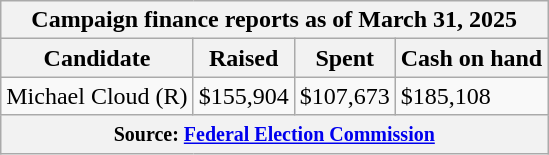<table class="wikitable sortable">
<tr>
<th colspan=4>Campaign finance reports as of March 31, 2025</th>
</tr>
<tr style="text-align:center;">
<th>Candidate</th>
<th>Raised</th>
<th>Spent</th>
<th>Cash on hand</th>
</tr>
<tr>
<td>Michael Cloud (R)</td>
<td>$155,904</td>
<td>$107,673</td>
<td>$185,108</td>
</tr>
<tr>
<th colspan="4"><small>Source: <a href='#'>Federal Election Commission</a></small></th>
</tr>
</table>
